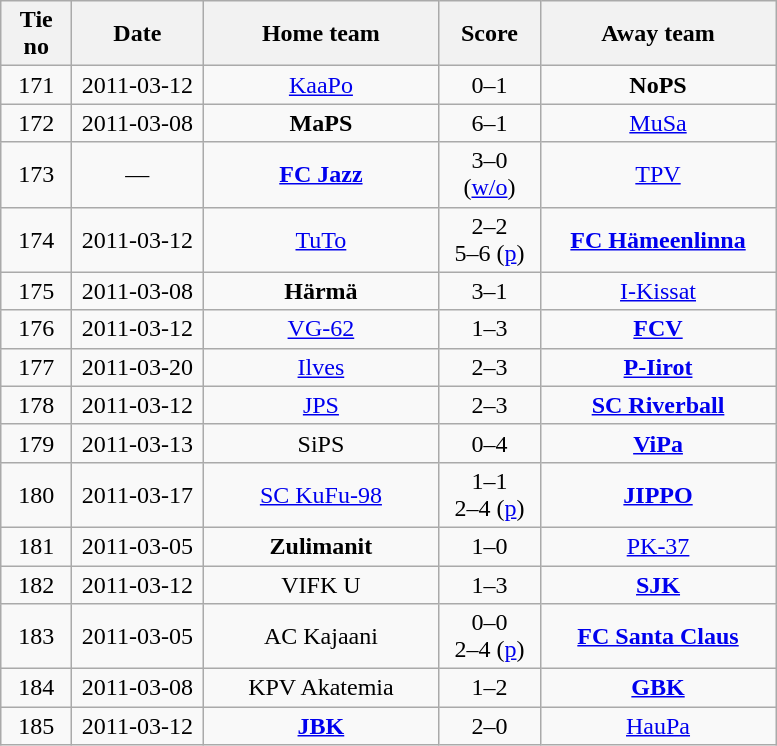<table class="wikitable" style="text-align:center">
<tr>
<th style="width:40px;">Tie no</th>
<th style="width:80px;">Date</th>
<th style="width:150px;">Home team</th>
<th style="width:60px;">Score</th>
<th style="width:150px;">Away team</th>
</tr>
<tr>
<td>171</td>
<td>2011-03-12</td>
<td><a href='#'>KaaPo</a></td>
<td>0–1</td>
<td><strong>NoPS</strong></td>
</tr>
<tr>
<td>172</td>
<td>2011-03-08</td>
<td><strong>MaPS</strong></td>
<td>6–1</td>
<td><a href='#'>MuSa</a></td>
</tr>
<tr>
<td>173</td>
<td>—</td>
<td><strong><a href='#'>FC Jazz</a></strong></td>
<td>3–0 (<a href='#'>w/o</a>)</td>
<td><a href='#'>TPV</a></td>
</tr>
<tr>
<td>174</td>
<td>2011-03-12</td>
<td><a href='#'>TuTo</a></td>
<td>2–2 <br>5–6 (<a href='#'>p</a>)</td>
<td><strong><a href='#'>FC Hämeenlinna</a></strong></td>
</tr>
<tr>
<td>175</td>
<td>2011-03-08</td>
<td><strong>Härmä</strong></td>
<td>3–1</td>
<td><a href='#'>I-Kissat</a></td>
</tr>
<tr>
<td>176</td>
<td>2011-03-12</td>
<td><a href='#'>VG-62</a></td>
<td>1–3</td>
<td><strong><a href='#'>FCV</a></strong></td>
</tr>
<tr>
<td>177</td>
<td>2011-03-20</td>
<td><a href='#'>Ilves</a></td>
<td>2–3</td>
<td><strong><a href='#'>P-Iirot</a></strong></td>
</tr>
<tr>
<td>178</td>
<td>2011-03-12</td>
<td><a href='#'>JPS</a></td>
<td>2–3</td>
<td><strong><a href='#'>SC Riverball</a></strong></td>
</tr>
<tr>
<td>179</td>
<td>2011-03-13</td>
<td>SiPS</td>
<td>0–4</td>
<td><strong><a href='#'>ViPa</a></strong></td>
</tr>
<tr>
<td>180</td>
<td>2011-03-17</td>
<td><a href='#'>SC KuFu-98</a></td>
<td>1–1 <br>2–4 (<a href='#'>p</a>)</td>
<td><strong><a href='#'>JIPPO</a></strong></td>
</tr>
<tr>
<td>181</td>
<td>2011-03-05</td>
<td><strong>Zulimanit</strong></td>
<td>1–0</td>
<td><a href='#'>PK-37</a></td>
</tr>
<tr>
<td>182</td>
<td>2011-03-12</td>
<td>VIFK U</td>
<td>1–3</td>
<td><strong><a href='#'>SJK</a></strong></td>
</tr>
<tr>
<td>183</td>
<td>2011-03-05</td>
<td>AC Kajaani</td>
<td>0–0 <br>2–4 (<a href='#'>p</a>)</td>
<td><strong><a href='#'>FC Santa Claus</a></strong></td>
</tr>
<tr>
<td>184</td>
<td>2011-03-08</td>
<td>KPV Akatemia</td>
<td>1–2</td>
<td><strong><a href='#'>GBK</a></strong></td>
</tr>
<tr>
<td>185</td>
<td>2011-03-12</td>
<td><strong><a href='#'>JBK</a></strong></td>
<td>2–0</td>
<td><a href='#'>HauPa</a></td>
</tr>
</table>
